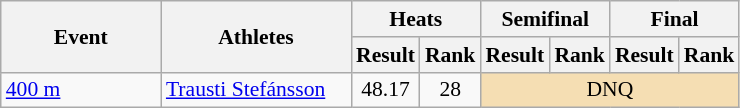<table class="wikitable" border="1" style="font-size:90%">
<tr>
<th rowspan="2" width=100>Event</th>
<th rowspan="2" width=120>Athletes</th>
<th colspan="2">Heats</th>
<th colspan="2">Semifinal</th>
<th colspan="2">Final</th>
</tr>
<tr>
<th>Result</th>
<th>Rank</th>
<th>Result</th>
<th>Rank</th>
<th>Result</th>
<th>Rank</th>
</tr>
<tr>
<td rowspan=2><a href='#'>400 m</a></td>
<td><a href='#'>Trausti Stefánsson</a></td>
<td align=center>48.17</td>
<td align=center>28</td>
<td colspan=4 align=center bgcolor="wheat">DNQ</td>
</tr>
</table>
